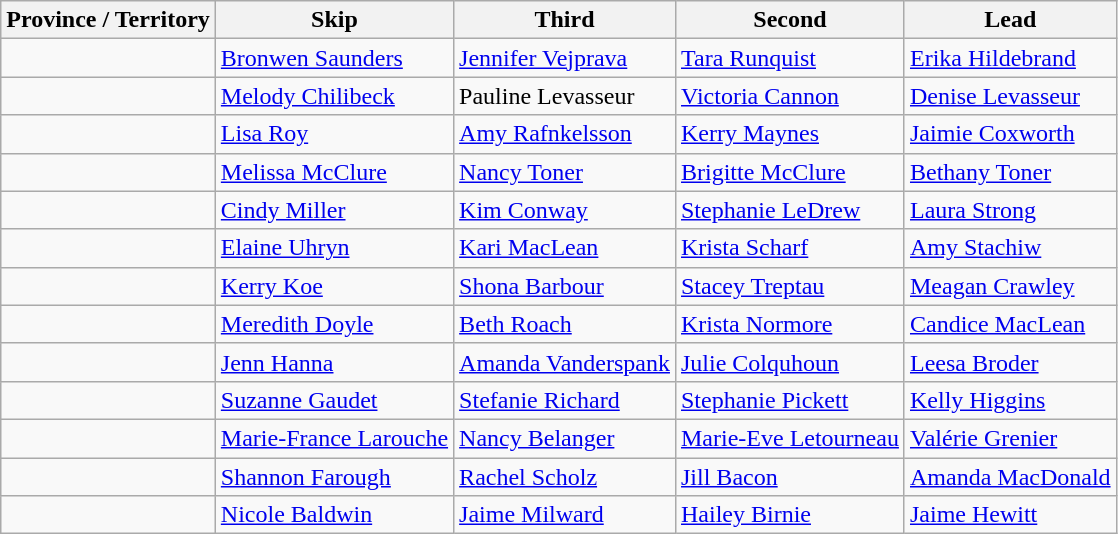<table class="wikitable">
<tr>
<th>Province / Territory</th>
<th>Skip</th>
<th>Third</th>
<th>Second</th>
<th>Lead</th>
</tr>
<tr>
<td></td>
<td><a href='#'>Bronwen Saunders</a></td>
<td><a href='#'>Jennifer Vejprava</a></td>
<td><a href='#'>Tara Runquist</a></td>
<td><a href='#'>Erika Hildebrand</a></td>
</tr>
<tr>
<td></td>
<td><a href='#'>Melody Chilibeck</a></td>
<td>Pauline Levasseur</td>
<td><a href='#'>Victoria Cannon</a></td>
<td><a href='#'>Denise Levasseur</a></td>
</tr>
<tr>
<td></td>
<td><a href='#'>Lisa Roy</a></td>
<td><a href='#'>Amy Rafnkelsson</a></td>
<td><a href='#'>Kerry Maynes</a></td>
<td><a href='#'>Jaimie Coxworth</a></td>
</tr>
<tr>
<td></td>
<td><a href='#'>Melissa McClure</a></td>
<td><a href='#'>Nancy Toner</a></td>
<td><a href='#'>Brigitte McClure</a></td>
<td><a href='#'>Bethany Toner</a></td>
</tr>
<tr>
<td></td>
<td><a href='#'>Cindy Miller</a></td>
<td><a href='#'>Kim Conway</a></td>
<td><a href='#'>Stephanie LeDrew</a></td>
<td><a href='#'>Laura Strong</a></td>
</tr>
<tr>
<td></td>
<td><a href='#'>Elaine Uhryn</a></td>
<td><a href='#'>Kari MacLean</a></td>
<td><a href='#'>Krista Scharf</a></td>
<td><a href='#'>Amy Stachiw</a></td>
</tr>
<tr>
<td></td>
<td><a href='#'>Kerry Koe</a></td>
<td><a href='#'>Shona Barbour</a></td>
<td><a href='#'>Stacey Treptau</a></td>
<td><a href='#'>Meagan Crawley</a></td>
</tr>
<tr>
<td></td>
<td><a href='#'>Meredith Doyle</a></td>
<td><a href='#'>Beth Roach</a></td>
<td><a href='#'>Krista Normore</a></td>
<td><a href='#'>Candice MacLean</a></td>
</tr>
<tr>
<td></td>
<td><a href='#'>Jenn Hanna</a></td>
<td><a href='#'>Amanda Vanderspank</a></td>
<td><a href='#'>Julie Colquhoun</a></td>
<td><a href='#'>Leesa Broder</a></td>
</tr>
<tr>
<td></td>
<td><a href='#'>Suzanne Gaudet</a></td>
<td><a href='#'>Stefanie Richard</a></td>
<td><a href='#'>Stephanie Pickett</a></td>
<td><a href='#'>Kelly Higgins</a></td>
</tr>
<tr>
<td></td>
<td><a href='#'>Marie-France Larouche</a></td>
<td><a href='#'>Nancy Belanger</a></td>
<td><a href='#'>Marie-Eve Letourneau</a></td>
<td><a href='#'>Valérie Grenier</a></td>
</tr>
<tr>
<td></td>
<td><a href='#'>Shannon Farough</a></td>
<td><a href='#'>Rachel Scholz</a></td>
<td><a href='#'>Jill Bacon</a></td>
<td><a href='#'>Amanda MacDonald</a></td>
</tr>
<tr>
<td></td>
<td><a href='#'>Nicole Baldwin</a></td>
<td><a href='#'>Jaime Milward</a></td>
<td><a href='#'>Hailey Birnie</a></td>
<td><a href='#'>Jaime Hewitt</a></td>
</tr>
</table>
